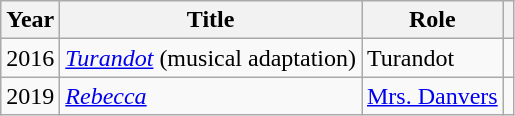<table class="wikitable plainrowheaders sortable">
<tr>
<th scope="col">Year</th>
<th scope="col">Title</th>
<th scope="col">Role</th>
<th scope="col" class="unsortable"></th>
</tr>
<tr>
<td>2016</td>
<td><em><a href='#'>Turandot</a></em> (musical adaptation)</td>
<td>Turandot</td>
<td></td>
</tr>
<tr>
<td>2019</td>
<td><a href='#'><em>Rebecca</em></a></td>
<td><a href='#'>Mrs. Danvers</a></td>
<td></td>
</tr>
</table>
